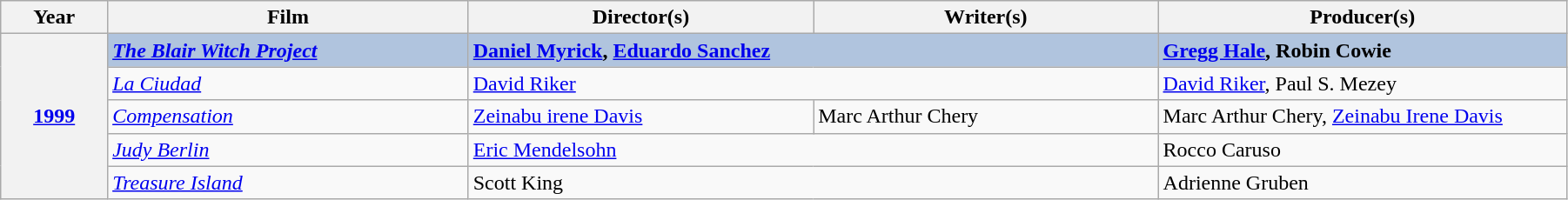<table class="wikitable" width="95%" cellpadding="5">
<tr>
<th width="60">Year</th>
<th width="220">Film</th>
<th width="210">Director(s)</th>
<th width="210">Writer(s)</th>
<th width="250">Producer(s)</th>
</tr>
<tr>
<th rowspan="5" style="text-align:center;"><a href='#'>1999</a><br></th>
<td style="background:#B0C4DE"><strong><em><a href='#'>The Blair Witch Project</a></em></strong></td>
<td colspan="2" style="background:#B0C4DE"><strong><a href='#'>Daniel Myrick</a>, <a href='#'>Eduardo Sanchez</a></strong></td>
<td style="background:#B0C4DE"><strong><a href='#'>Gregg Hale</a>, Robin Cowie</strong></td>
</tr>
<tr>
<td><em><a href='#'>La Ciudad</a></em></td>
<td colspan="2"><a href='#'>David Riker</a></td>
<td><a href='#'>David Riker</a>, Paul S. Mezey</td>
</tr>
<tr>
<td><em><a href='#'>Compensation</a></em></td>
<td><a href='#'>Zeinabu irene Davis</a></td>
<td>Marc Arthur Chery</td>
<td>Marc Arthur Chery, <a href='#'>Zeinabu Irene Davis</a></td>
</tr>
<tr>
<td><em><a href='#'>Judy Berlin</a></em></td>
<td colspan="2"><a href='#'>Eric Mendelsohn</a></td>
<td>Rocco Caruso</td>
</tr>
<tr>
<td><em><a href='#'>Treasure Island</a></em></td>
<td colspan="2">Scott King</td>
<td>Adrienne Gruben</td>
</tr>
</table>
